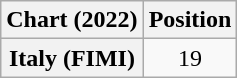<table class="wikitable plainrowheaders" style="text-align:center">
<tr>
<th scope="col">Chart (2022)</th>
<th scope="col">Position</th>
</tr>
<tr>
<th scope="row">Italy (FIMI)</th>
<td>19</td>
</tr>
</table>
